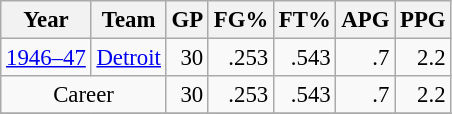<table class="wikitable sortable" style="font-size:95%; text-align:right;">
<tr>
<th>Year</th>
<th>Team</th>
<th>GP</th>
<th>FG%</th>
<th>FT%</th>
<th>APG</th>
<th>PPG</th>
</tr>
<tr>
<td style="text-align:left;"><a href='#'>1946–47</a></td>
<td style="text-align:left;"><a href='#'>Detroit</a></td>
<td>30</td>
<td>.253</td>
<td>.543</td>
<td>.7</td>
<td>2.2</td>
</tr>
<tr>
<td style="text-align:center;" colspan="2">Career</td>
<td>30</td>
<td>.253</td>
<td>.543</td>
<td>.7</td>
<td>2.2</td>
</tr>
<tr>
</tr>
</table>
